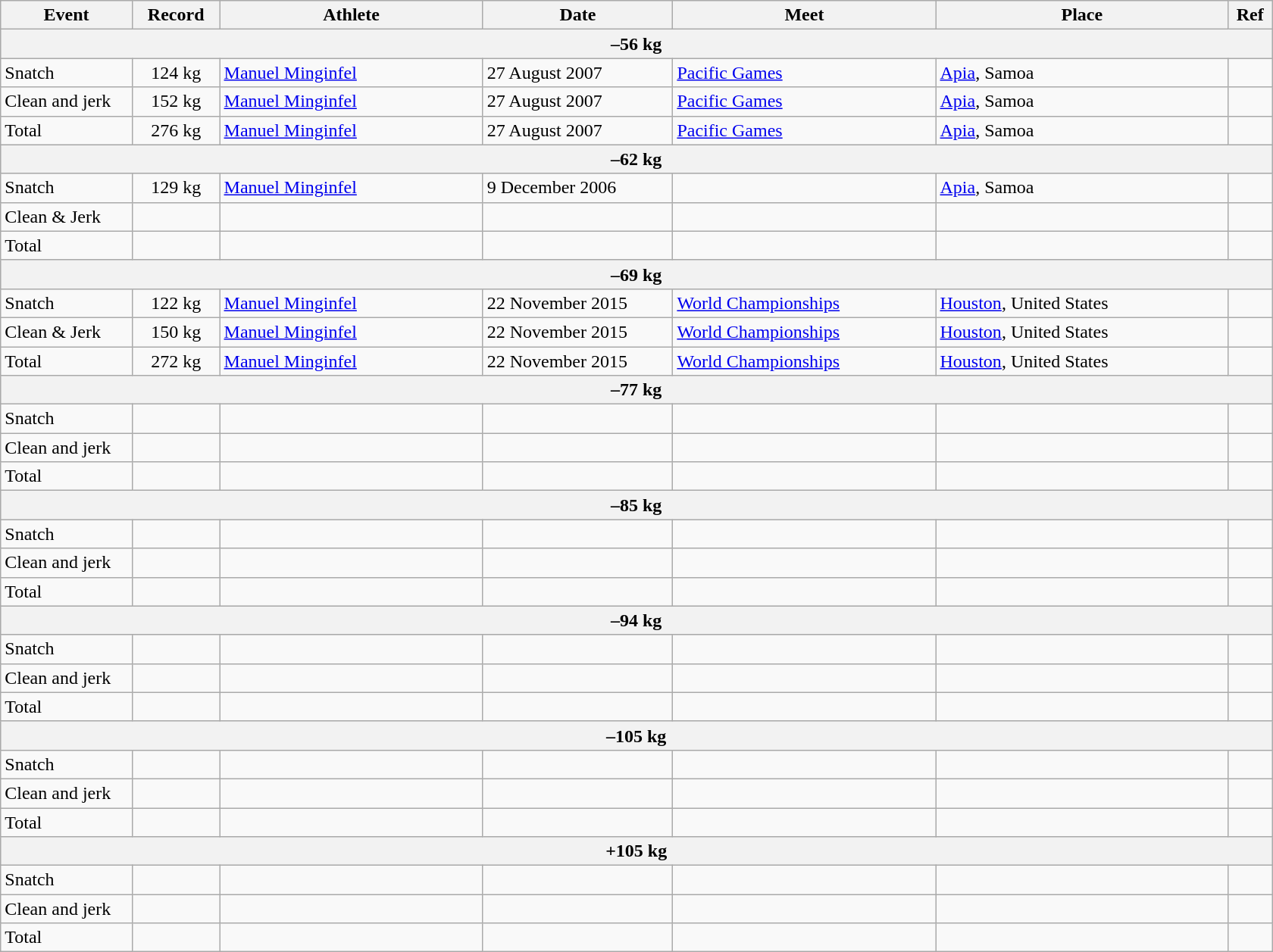<table class="wikitable">
<tr>
<th width=9%>Event</th>
<th width=6%>Record</th>
<th width=18%>Athlete</th>
<th width=13%>Date</th>
<th width=18%>Meet</th>
<th width=20%>Place</th>
<th width=3%>Ref</th>
</tr>
<tr bgcolor="#DDDDDD">
<th colspan="8">–56 kg</th>
</tr>
<tr>
<td>Snatch</td>
<td align="center">124 kg</td>
<td><a href='#'>Manuel Minginfel</a></td>
<td>27 August 2007</td>
<td><a href='#'>Pacific Games</a></td>
<td> <a href='#'>Apia</a>, Samoa</td>
<td></td>
</tr>
<tr>
<td>Clean and jerk</td>
<td align="center">152 kg</td>
<td><a href='#'>Manuel Minginfel</a></td>
<td>27 August 2007</td>
<td><a href='#'>Pacific Games</a></td>
<td> <a href='#'>Apia</a>, Samoa</td>
<td></td>
</tr>
<tr>
<td>Total</td>
<td align="center">276 kg</td>
<td><a href='#'>Manuel Minginfel</a></td>
<td>27 August 2007</td>
<td><a href='#'>Pacific Games</a></td>
<td> <a href='#'>Apia</a>, Samoa</td>
<td></td>
</tr>
<tr bgcolor="#DDDDDD">
<th colspan="8">–62 kg</th>
</tr>
<tr>
<td>Snatch</td>
<td align="center">129 kg</td>
<td><a href='#'>Manuel Minginfel</a></td>
<td>9 December 2006</td>
<td></td>
<td> <a href='#'>Apia</a>, Samoa</td>
<td></td>
</tr>
<tr>
<td>Clean & Jerk</td>
<td align="center"></td>
<td></td>
<td></td>
<td></td>
<td></td>
<td></td>
</tr>
<tr>
<td>Total</td>
<td align="center"></td>
<td></td>
<td></td>
<td></td>
<td></td>
<td></td>
</tr>
<tr bgcolor="#DDDDDD">
<th colspan="8">–69 kg</th>
</tr>
<tr>
<td>Snatch</td>
<td align="center">122 kg</td>
<td><a href='#'>Manuel Minginfel</a></td>
<td>22 November 2015</td>
<td><a href='#'>World Championships</a></td>
<td> <a href='#'>Houston</a>, United States</td>
<td></td>
</tr>
<tr>
<td>Clean & Jerk</td>
<td align="center">150 kg</td>
<td><a href='#'>Manuel Minginfel</a></td>
<td>22 November 2015</td>
<td><a href='#'>World Championships</a></td>
<td> <a href='#'>Houston</a>, United States</td>
<td></td>
</tr>
<tr>
<td>Total</td>
<td align="center">272 kg</td>
<td><a href='#'>Manuel Minginfel</a></td>
<td>22 November 2015</td>
<td><a href='#'>World Championships</a></td>
<td> <a href='#'>Houston</a>, United States</td>
<td></td>
</tr>
<tr bgcolor="#DDDDDD">
<th colspan="8">–77 kg</th>
</tr>
<tr>
<td>Snatch</td>
<td></td>
<td></td>
<td></td>
<td></td>
<td></td>
<td></td>
</tr>
<tr>
<td>Clean and jerk</td>
<td></td>
<td></td>
<td></td>
<td></td>
<td></td>
<td></td>
</tr>
<tr>
<td>Total</td>
<td></td>
<td></td>
<td></td>
<td></td>
<td></td>
<td></td>
</tr>
<tr bgcolor="#DDDDDD">
<th colspan="8">–85 kg</th>
</tr>
<tr>
<td>Snatch</td>
<td align="center"></td>
<td></td>
<td></td>
<td></td>
<td></td>
<td></td>
</tr>
<tr>
<td>Clean and jerk</td>
<td align="center"></td>
<td></td>
<td></td>
<td></td>
<td></td>
<td></td>
</tr>
<tr>
<td>Total</td>
<td align="center"></td>
<td></td>
<td></td>
<td></td>
<td></td>
<td></td>
</tr>
<tr bgcolor="#DDDDDD">
<th colspan="8">–94 kg</th>
</tr>
<tr>
<td>Snatch</td>
<td align="center"></td>
<td></td>
<td></td>
<td></td>
<td></td>
<td></td>
</tr>
<tr>
<td>Clean and jerk</td>
<td align="center"></td>
<td></td>
<td></td>
<td></td>
<td></td>
<td></td>
</tr>
<tr>
<td>Total</td>
<td align="center"></td>
<td></td>
<td></td>
<td></td>
<td></td>
<td></td>
</tr>
<tr bgcolor="#DDDDDD">
<th colspan="8">–105 kg</th>
</tr>
<tr>
<td>Snatch</td>
<td></td>
<td></td>
<td></td>
<td></td>
<td></td>
<td></td>
</tr>
<tr>
<td>Clean and jerk</td>
<td align="center"></td>
<td></td>
<td></td>
<td></td>
<td></td>
<td></td>
</tr>
<tr>
<td>Total</td>
<td></td>
<td></td>
<td></td>
<td></td>
<td></td>
<td></td>
</tr>
<tr bgcolor="#DDDDDD">
<th colspan="8">+105 kg</th>
</tr>
<tr>
<td>Snatch</td>
<td align="center"></td>
<td></td>
<td></td>
<td></td>
<td></td>
<td></td>
</tr>
<tr>
<td>Clean and jerk</td>
<td></td>
<td></td>
<td></td>
<td></td>
<td></td>
<td></td>
</tr>
<tr>
<td>Total</td>
<td></td>
<td></td>
<td></td>
<td></td>
<td></td>
<td></td>
</tr>
</table>
